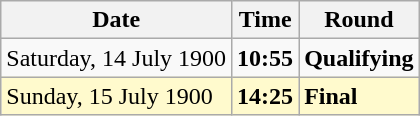<table class="wikitable">
<tr>
<th>Date</th>
<th>Time</th>
<th>Round</th>
</tr>
<tr>
<td>Saturday, 14 July 1900</td>
<td><strong>10:55</strong></td>
<td><strong>Qualifying</strong></td>
</tr>
<tr style=background:lemonchiffon>
<td>Sunday, 15 July 1900</td>
<td><strong>14:25</strong></td>
<td><strong>Final</strong></td>
</tr>
</table>
